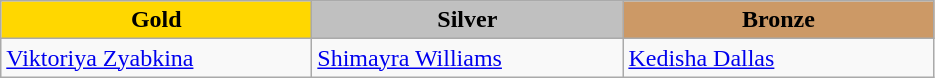<table class="wikitable" style="text-align:left">
<tr align="center">
<td width=200 bgcolor=gold><strong>Gold</strong></td>
<td width=200 bgcolor=silver><strong>Silver</strong></td>
<td width=200 bgcolor=CC9966><strong>Bronze</strong></td>
</tr>
<tr>
<td><a href='#'>Viktoriya Zyabkina</a><br><em></em></td>
<td><a href='#'>Shimayra Williams</a><br><em></em></td>
<td><a href='#'>Kedisha Dallas</a><br><em></em></td>
</tr>
</table>
